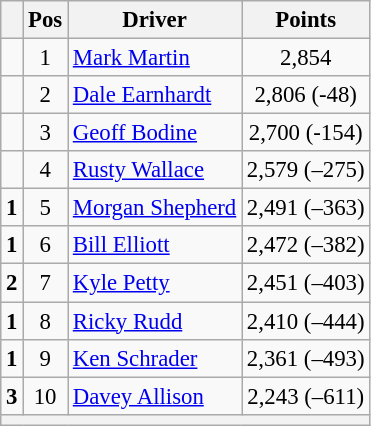<table class="wikitable" style="font-size: 95%;">
<tr>
<th></th>
<th>Pos</th>
<th>Driver</th>
<th>Points</th>
</tr>
<tr>
<td align="left"></td>
<td style="text-align:center;">1</td>
<td><a href='#'>Mark Martin</a></td>
<td style="text-align:center;">2,854</td>
</tr>
<tr>
<td align="left"></td>
<td style="text-align:center;">2</td>
<td><a href='#'>Dale Earnhardt</a></td>
<td style="text-align:center;">2,806 (-48)</td>
</tr>
<tr>
<td align="left"></td>
<td style="text-align:center;">3</td>
<td><a href='#'>Geoff Bodine</a></td>
<td style="text-align:center;">2,700 (-154)</td>
</tr>
<tr>
<td align="left"></td>
<td style="text-align:center;">4</td>
<td><a href='#'>Rusty Wallace</a></td>
<td style="text-align:center;">2,579 (–275)</td>
</tr>
<tr>
<td align="left">  <strong>1</strong></td>
<td style="text-align:center;">5</td>
<td><a href='#'>Morgan Shepherd</a></td>
<td style="text-align:center;">2,491 (–363)</td>
</tr>
<tr>
<td align="left">  <strong>1</strong></td>
<td style="text-align:center;">6</td>
<td><a href='#'>Bill Elliott</a></td>
<td style="text-align:center;">2,472 (–382)</td>
</tr>
<tr>
<td align="left">  <strong>2</strong></td>
<td style="text-align:center;">7</td>
<td><a href='#'>Kyle Petty</a></td>
<td style="text-align:center;">2,451 (–403)</td>
</tr>
<tr>
<td align="left">  <strong>1</strong></td>
<td style="text-align:center;">8</td>
<td><a href='#'>Ricky Rudd</a></td>
<td style="text-align:center;">2,410 (–444)</td>
</tr>
<tr>
<td align="left">  <strong>1</strong></td>
<td style="text-align:center;">9</td>
<td><a href='#'>Ken Schrader</a></td>
<td style="text-align:center;">2,361 (–493)</td>
</tr>
<tr>
<td align="left">  <strong>3</strong></td>
<td style="text-align:center;">10</td>
<td><a href='#'>Davey Allison</a></td>
<td style="text-align:center;">2,243 (–611)</td>
</tr>
<tr class="sortbottom">
<th colspan="9"></th>
</tr>
</table>
